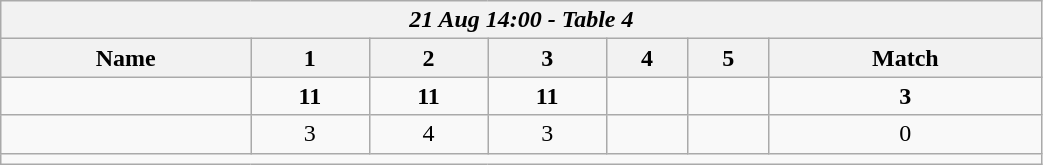<table class=wikitable style="text-align:center; width: 55%">
<tr>
<th colspan=17><em>21 Aug 14:00 - Table 4</em></th>
</tr>
<tr>
<th>Name</th>
<th>1</th>
<th>2</th>
<th>3</th>
<th>4</th>
<th>5</th>
<th>Match</th>
</tr>
<tr>
<td style="text-align:left;"><strong></strong></td>
<td><strong>11</strong></td>
<td><strong>11</strong></td>
<td><strong>11</strong></td>
<td></td>
<td></td>
<td><strong>3</strong></td>
</tr>
<tr>
<td style="text-align:left;"></td>
<td>3</td>
<td>4</td>
<td>3</td>
<td></td>
<td></td>
<td>0</td>
</tr>
<tr>
<td colspan=17></td>
</tr>
</table>
